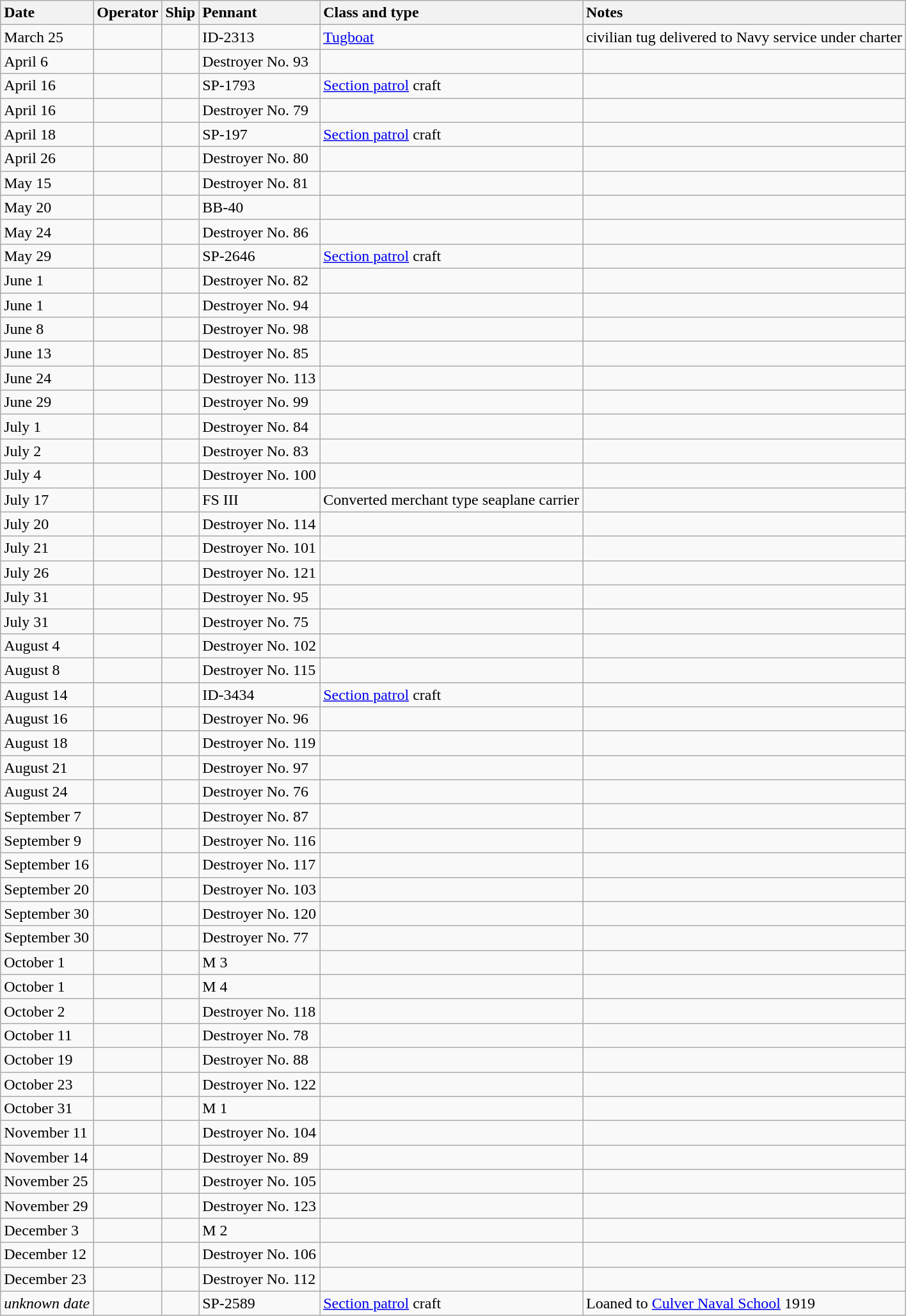<table class="wikitable nowraplinks">
<tr>
<th style="text-align: left">Date</th>
<th style="text-align: left">Operator</th>
<th style="text-align: left">Ship</th>
<th style="text-align: left">Pennant</th>
<th style="text-align: left">Class and type</th>
<th style="text-align: left">Notes</th>
</tr>
<tr ---->
<td>March 25</td>
<td></td>
<td><strong></strong></td>
<td>ID-2313</td>
<td><a href='#'>Tugboat</a></td>
<td>civilian tug delivered to Navy service under charter</td>
</tr>
<tr>
<td>April 6</td>
<td></td>
<td><strong></strong></td>
<td>Destroyer No. 93</td>
<td></td>
<td></td>
</tr>
<tr>
<td>April 16</td>
<td></td>
<td><strong></strong></td>
<td>SP-1793</td>
<td><a href='#'>Section patrol</a> craft</td>
<td></td>
</tr>
<tr>
<td>April 16</td>
<td></td>
<td><strong></strong></td>
<td>Destroyer No. 79</td>
<td></td>
<td></td>
</tr>
<tr>
<td>April 18</td>
<td></td>
<td><strong></strong></td>
<td>SP-197</td>
<td><a href='#'>Section patrol</a> craft</td>
<td></td>
</tr>
<tr>
<td>April 26</td>
<td></td>
<td><strong></strong></td>
<td>Destroyer No. 80</td>
<td></td>
<td></td>
</tr>
<tr>
<td>May 15</td>
<td></td>
<td><strong></strong></td>
<td>Destroyer No. 81</td>
<td></td>
<td></td>
</tr>
<tr>
<td>May 20</td>
<td></td>
<td><strong></strong></td>
<td>BB-40</td>
<td></td>
<td></td>
</tr>
<tr>
<td>May 24</td>
<td></td>
<td><strong></strong></td>
<td>Destroyer No. 86</td>
<td></td>
<td></td>
</tr>
<tr>
<td>May 29</td>
<td></td>
<td><strong></strong></td>
<td>SP-2646</td>
<td><a href='#'>Section patrol</a> craft</td>
<td></td>
</tr>
<tr>
<td>June 1</td>
<td></td>
<td><strong></strong></td>
<td>Destroyer No. 82</td>
<td></td>
<td></td>
</tr>
<tr>
<td>June 1</td>
<td></td>
<td><strong></strong></td>
<td>Destroyer No. 94</td>
<td></td>
<td></td>
</tr>
<tr>
<td>June 8</td>
<td></td>
<td><strong></strong></td>
<td>Destroyer No. 98</td>
<td></td>
<td></td>
</tr>
<tr>
<td>June 13</td>
<td></td>
<td><strong></strong></td>
<td>Destroyer No. 85</td>
<td></td>
<td></td>
</tr>
<tr>
<td>June 24</td>
<td></td>
<td><strong></strong></td>
<td>Destroyer No. 113</td>
<td></td>
<td></td>
</tr>
<tr>
<td>June 29</td>
<td></td>
<td><strong></strong></td>
<td>Destroyer No. 99</td>
<td></td>
<td></td>
</tr>
<tr>
<td>July 1</td>
<td></td>
<td><strong></strong></td>
<td>Destroyer No. 84</td>
<td></td>
<td></td>
</tr>
<tr>
<td>July 2</td>
<td></td>
<td><strong></strong></td>
<td>Destroyer No. 83</td>
<td></td>
<td></td>
</tr>
<tr>
<td>July 4</td>
<td></td>
<td><strong></strong></td>
<td>Destroyer No. 100</td>
<td></td>
<td></td>
</tr>
<tr>
<td>July 17</td>
<td></td>
<td><strong></strong></td>
<td>FS III</td>
<td>Converted merchant type seaplane carrier</td>
<td></td>
</tr>
<tr>
<td>July 20</td>
<td></td>
<td><strong></strong></td>
<td>Destroyer No. 114</td>
<td></td>
<td></td>
</tr>
<tr>
<td>July 21</td>
<td></td>
<td><strong></strong></td>
<td>Destroyer No. 101</td>
<td></td>
<td></td>
</tr>
<tr>
<td>July 26</td>
<td></td>
<td><strong></strong></td>
<td>Destroyer No. 121</td>
<td></td>
<td></td>
</tr>
<tr>
<td>July 31</td>
<td></td>
<td><strong></strong></td>
<td>Destroyer No. 95</td>
<td></td>
<td></td>
</tr>
<tr>
<td>July 31</td>
<td></td>
<td><strong></strong></td>
<td>Destroyer No. 75</td>
<td></td>
<td></td>
</tr>
<tr>
<td>August 4</td>
<td></td>
<td><strong></strong></td>
<td>Destroyer No. 102</td>
<td></td>
<td></td>
</tr>
<tr>
<td>August 8</td>
<td></td>
<td><strong></strong></td>
<td>Destroyer No. 115</td>
<td></td>
<td></td>
</tr>
<tr>
<td>August 14</td>
<td></td>
<td><strong></strong></td>
<td>ID-3434</td>
<td><a href='#'>Section patrol</a> craft</td>
<td></td>
</tr>
<tr>
<td>August 16</td>
<td></td>
<td><strong></strong></td>
<td>Destroyer No. 96</td>
<td></td>
<td></td>
</tr>
<tr>
<td>August 18</td>
<td></td>
<td><strong></strong></td>
<td>Destroyer No. 119</td>
<td></td>
<td></td>
</tr>
<tr>
<td>August 21</td>
<td></td>
<td><strong></strong></td>
<td>Destroyer No. 97</td>
<td></td>
<td></td>
</tr>
<tr>
<td>August 24</td>
<td></td>
<td><strong></strong></td>
<td>Destroyer No. 76</td>
<td></td>
<td></td>
</tr>
<tr>
<td>September 7</td>
<td></td>
<td><strong></strong></td>
<td>Destroyer No. 87</td>
<td></td>
<td></td>
</tr>
<tr>
<td>September 9</td>
<td></td>
<td><strong></strong></td>
<td>Destroyer No. 116</td>
<td></td>
<td></td>
</tr>
<tr>
<td>September 16</td>
<td></td>
<td><strong></strong></td>
<td>Destroyer No. 117</td>
<td></td>
<td></td>
</tr>
<tr>
<td>September 20</td>
<td></td>
<td><strong></strong></td>
<td>Destroyer No. 103</td>
<td></td>
<td></td>
</tr>
<tr>
<td>September 30</td>
<td></td>
<td><strong></strong></td>
<td>Destroyer No. 120</td>
<td></td>
<td></td>
</tr>
<tr>
<td>September 30</td>
<td></td>
<td><strong></strong></td>
<td>Destroyer No. 77</td>
<td></td>
<td></td>
</tr>
<tr>
<td>October 1</td>
<td></td>
<td><strong></strong></td>
<td>M 3</td>
<td></td>
<td></td>
</tr>
<tr>
<td>October 1</td>
<td></td>
<td><strong></strong></td>
<td>M 4</td>
<td></td>
<td></td>
</tr>
<tr>
<td>October 2</td>
<td></td>
<td><strong></strong></td>
<td>Destroyer No. 118</td>
<td></td>
<td></td>
</tr>
<tr>
<td>October 11</td>
<td></td>
<td><strong></strong></td>
<td>Destroyer No. 78</td>
<td></td>
<td></td>
</tr>
<tr>
<td>October 19</td>
<td></td>
<td><strong></strong></td>
<td>Destroyer No. 88</td>
<td></td>
<td></td>
</tr>
<tr>
<td>October 23</td>
<td></td>
<td><strong></strong></td>
<td>Destroyer No. 122</td>
<td></td>
<td></td>
</tr>
<tr>
<td>October 31</td>
<td></td>
<td><strong></strong></td>
<td>M 1</td>
<td></td>
<td></td>
</tr>
<tr>
<td>November 11</td>
<td></td>
<td><strong></strong></td>
<td>Destroyer No. 104</td>
<td></td>
<td></td>
</tr>
<tr>
<td>November 14</td>
<td></td>
<td><strong></strong></td>
<td>Destroyer No. 89</td>
<td></td>
<td></td>
</tr>
<tr>
<td>November 25</td>
<td></td>
<td><strong></strong></td>
<td>Destroyer No. 105</td>
<td></td>
<td></td>
</tr>
<tr>
<td>November 29</td>
<td></td>
<td><strong></strong></td>
<td>Destroyer No. 123</td>
<td></td>
<td></td>
</tr>
<tr>
<td>December 3</td>
<td></td>
<td><strong></strong></td>
<td>M 2</td>
<td></td>
<td></td>
</tr>
<tr>
<td>December 12</td>
<td></td>
<td><strong></strong></td>
<td>Destroyer No. 106</td>
<td></td>
<td></td>
</tr>
<tr>
<td>December 23</td>
<td></td>
<td><strong></strong></td>
<td>Destroyer No. 112</td>
<td></td>
<td></td>
</tr>
<tr>
<td><em>unknown date</em></td>
<td></td>
<td><strong></strong></td>
<td>SP-2589</td>
<td><a href='#'>Section patrol</a> craft</td>
<td>Loaned to <a href='#'>Culver Naval School</a> 1919</td>
</tr>
</table>
